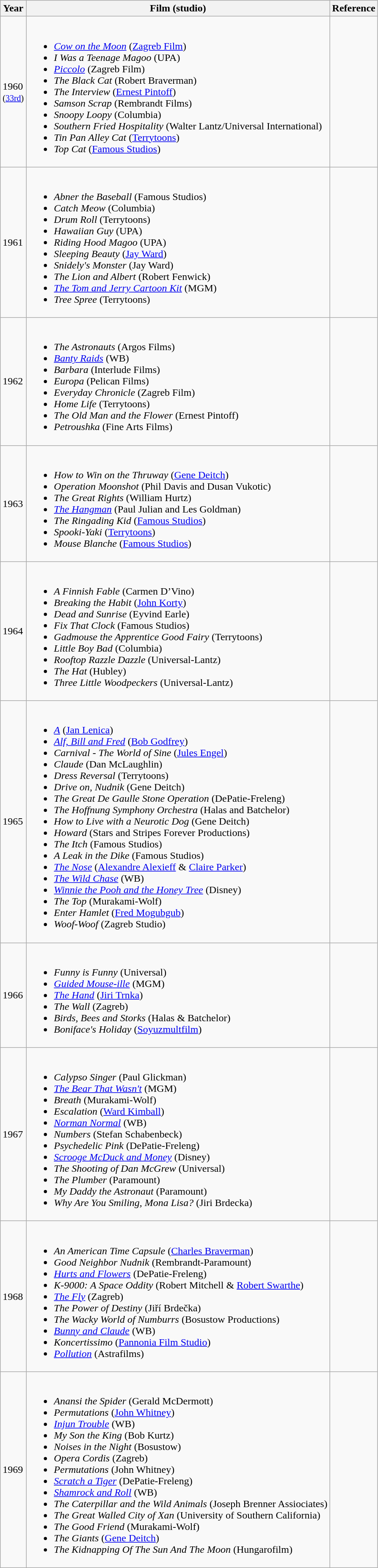<table class="wikitable">
<tr>
<th>Year</th>
<th>Film (studio)</th>
<th>Reference</th>
</tr>
<tr>
<td>1960<br><small>(<a href='#'>33rd</a>)</small></td>
<td><br><ul><li><em><a href='#'>Cow on the Moon</a></em> (<a href='#'>Zagreb Film</a>)</li><li><em>I Was a Teenage Magoo</em> (UPA)</li><li><em><a href='#'>Piccolo</a></em> (Zagreb Film)</li><li><em>The Black Cat</em> (Robert Braverman)</li><li><em>The Interview</em> (<a href='#'>Ernest Pintoff</a>)</li><li><em>Samson Scrap</em> (Rembrandt Films)</li><li><em>Snoopy Loopy</em> (Columbia)</li><li><em>Southern Fried Hospitality</em> (Walter Lantz/Universal International)</li><li><em>Tin Pan Alley Cat</em> (<a href='#'>Terrytoons</a>)</li><li><em>Top Cat</em> (<a href='#'>Famous Studios</a>)</li></ul></td>
<td></td>
</tr>
<tr>
<td>1961</td>
<td><br><ul><li><em>Abner the Baseball</em> (Famous Studios)</li><li><em>Catch Meow</em> (Columbia)</li><li><em>Drum Roll</em> (Terrytoons)</li><li><em>Hawaiian Guy</em> (UPA)</li><li><em>Riding Hood Magoo</em> (UPA)</li><li><em>Sleeping Beauty</em> (<a href='#'>Jay Ward</a>)</li><li><em>Snidely's Monster</em> (Jay Ward)</li><li><em>The Lion and Albert</em> (Robert Fenwick)</li><li><em><a href='#'>The Tom and Jerry Cartoon Kit</a></em> (MGM)</li><li><em>Tree Spree</em> (Terrytoons)</li></ul></td>
<td></td>
</tr>
<tr>
<td>1962</td>
<td><br><ul><li><em>The Astronauts</em> (Argos Films)</li><li><em><a href='#'>Banty Raids</a></em> (WB)</li><li><em>Barbara</em> (Interlude Films)</li><li><em>Europa</em> (Pelican Films)</li><li><em>Everyday Chronicle</em> (Zagreb Film)</li><li><em>Home Life</em> (Terrytoons)</li><li><em>The Old Man and the Flower</em> (Ernest Pintoff)</li><li><em>Petroushka</em> (Fine Arts Films)</li></ul></td>
<td></td>
</tr>
<tr>
<td>1963</td>
<td><br><ul><li><em>How to Win on the Thruway</em> (<a href='#'>Gene Deitch</a>)</li><li><em>Operation Moonshot</em> (Phil Davis and Dusan Vukotic)</li><li><em>The Great Rights</em> (William Hurtz)</li><li><em><a href='#'>The Hangman</a></em> (Paul Julian and Les Goldman)</li><li><em>The Ringading Kid</em> (<a href='#'>Famous Studios</a>)</li><li><em>Spooki-Yaki</em> (<a href='#'>Terrytoons</a>)</li><li><em>Mouse Blanche</em> (<a href='#'>Famous Studios</a>)</li></ul></td>
<td></td>
</tr>
<tr>
<td>1964</td>
<td><br><ul><li><em>A Finnish Fable</em> (Carmen D’Vino)</li><li><em>Breaking the Habit</em> (<a href='#'>John Korty</a>)</li><li><em>Dead and Sunrise</em> (Eyvind Earle)</li><li><em>Fix That Clock</em> (Famous Studios)</li><li><em>Gadmouse the Apprentice Good Fairy</em> (Terrytoons)</li><li><em>Little Boy Bad</em> (Columbia)</li><li><em>Rooftop Razzle Dazzle</em> (Universal-Lantz)</li><li><em>The Hat</em> (Hubley)</li><li><em>Three Little Woodpeckers</em> (Universal-Lantz)</li></ul></td>
<td></td>
</tr>
<tr>
<td>1965</td>
<td><br><ul><li><em><a href='#'>A</a></em> (<a href='#'>Jan Lenica</a>)</li><li><em><a href='#'>Alf, Bill and Fred</a></em> (<a href='#'>Bob Godfrey</a>)</li><li><em>Carnival - The World of Sine</em> (<a href='#'>Jules Engel</a>)</li><li><em>Claude</em> (Dan McLaughlin)</li><li><em>Dress Reversal</em> (Terrytoons)</li><li><em>Drive on, Nudnik</em> (Gene Deitch)</li><li><em>The Great De Gaulle Stone Operation</em> (DePatie-Freleng)</li><li><em>The Hoffnung Symphony Orchestra</em> (Halas and Batchelor)</li><li><em>How to Live with a Neurotic Dog</em> (Gene Deitch)</li><li><em>Howard</em> (Stars and Stripes Forever Productions)</li><li><em>The Itch</em> (Famous Studios)</li><li><em>A Leak in the Dike</em> (Famous Studios)</li><li><em><a href='#'>The Nose</a></em> (<a href='#'>Alexandre Alexieff</a> & <a href='#'>Claire Parker</a>)</li><li><em><a href='#'>The Wild Chase</a></em> (WB)</li><li><em><a href='#'>Winnie the Pooh and the Honey Tree</a></em> (Disney)</li><li><em>The Top</em> (Murakami-Wolf)</li><li><em>Enter Hamlet</em> (<a href='#'>Fred Mogubgub</a>)</li><li><em>Woof-Woof</em>  (Zagreb Studio)</li></ul></td>
<td></td>
</tr>
<tr>
<td>1966</td>
<td><br><ul><li><em>Funny is Funny</em> (Universal)</li><li><em><a href='#'>Guided Mouse-ille</a></em> (MGM)</li><li><em><a href='#'>The Hand</a></em> (<a href='#'>Jiri Trnka</a>)</li><li><em>The Wall</em> (Zagreb)</li><li><em>Birds, Bees and Storks</em> (Halas & Batchelor)</li><li><em>Boniface's Holiday</em> (<a href='#'>Soyuzmultfilm</a>)</li></ul></td>
<td></td>
</tr>
<tr>
<td>1967</td>
<td><br><ul><li><em>Calypso Singer</em> (Paul Glickman)</li><li><em><a href='#'>The Bear That Wasn't</a></em> (MGM)</li><li><em>Breath</em> (Murakami-Wolf)</li><li><em>Escalation</em> (<a href='#'>Ward Kimball</a>)</li><li><em><a href='#'>Norman Normal</a></em> (WB)</li><li><em>Numbers</em> (Stefan Schabenbeck)</li><li><em>Psychedelic Pink</em> (DePatie-Freleng)</li><li><em><a href='#'>Scrooge McDuck and Money</a></em> (Disney)</li><li><em>The Shooting of Dan McGrew</em> (Universal)</li><li><em>The Plumber</em> (Paramount)</li><li><em>My Daddy the Astronaut</em> (Paramount)</li><li><em>Why Are You Smiling, Mona Lisa?</em> (Jiri Brdecka)</li></ul></td>
<td></td>
</tr>
<tr>
<td>1968</td>
<td><br><ul><li><em>An American Time Capsule</em> (<a href='#'>Charles Braverman</a>)</li><li><em>Good Neighbor Nudnik</em> (Rembrandt-Paramount)</li><li><em><a href='#'>Hurts and Flowers</a></em>  (DePatie-Freleng)</li><li><em>K-9000: A Space Oddity</em> (Robert Mitchell & <a href='#'>Robert Swarthe</a>)</li><li><em><a href='#'>The Fly</a></em> (Zagreb)</li><li><em>The Power of Destiny</em> (Jiří Brdečka)</li><li><em>The Wacky World of Numburrs</em> (Bosustow Productions)</li><li><em><a href='#'>Bunny and Claude</a></em> (WB)</li><li><em>Koncertissimo</em> (<a href='#'>Pannonia Film Studio</a>)</li><li><em><a href='#'>Pollution</a></em> (Astrafilms)</li></ul></td>
<td></td>
</tr>
<tr>
<td>1969</td>
<td><br><ul><li><em>Anansi the Spider</em> (Gerald McDermott)</li><li><em>Permutations</em> (<a href='#'>John Whitney</a>)</li><li><em><a href='#'>Injun Trouble</a></em> (WB)</li><li><em>My Son the King</em> (Bob Kurtz)</li><li><em>Noises in the Night</em> (Bosustow)</li><li><em>Opera Cordis</em> (Zagreb)</li><li><em>Permutations</em> (John Whitney)</li><li><em><a href='#'>Scratch a Tiger</a></em> (DePatie-Freleng)</li><li><em><a href='#'>Shamrock and Roll</a></em> (WB)</li><li><em>The Caterpillar and the Wild Animals</em> (Joseph Brenner Assiociates)</li><li><em>The Great Walled City of Xan</em> (University of Southern California)</li><li><em>The Good Friend</em> (Murakami-Wolf)</li><li><em>The Giants</em> (<a href='#'>Gene Deitch</a>)</li><li><em>The Kidnapping Of The Sun And The Moon</em> (Hungarofilm)</li></ul></td>
<td></td>
</tr>
</table>
